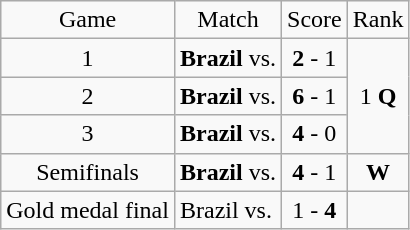<table class="wikitable">
<tr>
<td style="text-align:center;">Game</td>
<td style="text-align:center;">Match</td>
<td style="text-align:center;">Score</td>
<td style="text-align:center;">Rank</td>
</tr>
<tr>
<td style="text-align:center;">1</td>
<td><strong>Brazil</strong> vs. </td>
<td style="text-align:center;"><strong>2</strong> - 1</td>
<td rowspan="3" style="text-align:center;">1 <strong>Q</strong></td>
</tr>
<tr>
<td style="text-align:center;">2</td>
<td><strong>Brazil</strong> vs. </td>
<td style="text-align:center;"><strong>6</strong> - 1</td>
</tr>
<tr>
<td style="text-align:center;">3</td>
<td><strong>Brazil</strong> vs. </td>
<td style="text-align:center;"><strong>4</strong> - 0</td>
</tr>
<tr>
<td style="text-align:center;">Semifinals</td>
<td><strong>Brazil</strong> vs. </td>
<td style="text-align:center;"><strong>4</strong> - 1</td>
<td style="text-align:center;"><strong>W</strong></td>
</tr>
<tr>
<td style="text-align:center;">Gold medal final</td>
<td>Brazil vs. <strong></strong></td>
<td style="text-align:center;">1 - <strong>4</strong></td>
<td style="text-align:center;"></td>
</tr>
</table>
